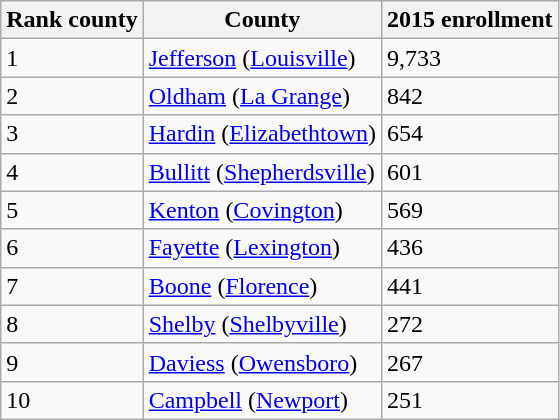<table class="wikitable">
<tr>
<th>Rank county</th>
<th>County</th>
<th>2015 enrollment</th>
</tr>
<tr>
<td>1</td>
<td><a href='#'>Jefferson</a> (<a href='#'>Louisville</a>)</td>
<td>9,733</td>
</tr>
<tr>
<td>2</td>
<td><a href='#'>Oldham</a> (<a href='#'>La Grange</a>)</td>
<td>842</td>
</tr>
<tr>
<td>3</td>
<td><a href='#'>Hardin</a> (<a href='#'>Elizabethtown</a>)</td>
<td>654</td>
</tr>
<tr>
<td>4</td>
<td><a href='#'>Bullitt</a> (<a href='#'>Shepherdsville</a>)</td>
<td>601</td>
</tr>
<tr>
<td>5</td>
<td><a href='#'>Kenton</a> (<a href='#'>Covington</a>)</td>
<td>569</td>
</tr>
<tr>
<td>6</td>
<td><a href='#'>Fayette</a> (<a href='#'>Lexington</a>)</td>
<td>436</td>
</tr>
<tr>
<td>7</td>
<td><a href='#'>Boone</a> (<a href='#'>Florence</a>)</td>
<td>441</td>
</tr>
<tr>
<td>8</td>
<td><a href='#'>Shelby</a> (<a href='#'>Shelbyville</a>)</td>
<td>272</td>
</tr>
<tr>
<td>9</td>
<td><a href='#'>Daviess</a> (<a href='#'>Owensboro</a>)</td>
<td>267</td>
</tr>
<tr>
<td>10</td>
<td><a href='#'>Campbell</a> (<a href='#'>Newport</a>)</td>
<td>251</td>
</tr>
</table>
